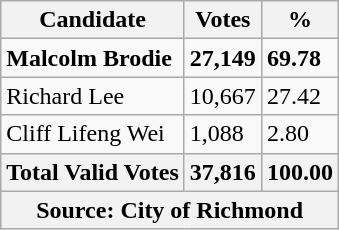<table class="wikitable">
<tr>
<th>Candidate</th>
<th>Votes</th>
<th>%</th>
</tr>
<tr>
<td><strong>Malcolm Brodie</strong></td>
<td><strong>27,149</strong></td>
<td><strong>69.78</strong></td>
</tr>
<tr>
<td>Richard Lee</td>
<td>10,667</td>
<td>27.42</td>
</tr>
<tr>
<td>Cliff Lifeng Wei</td>
<td>1,088</td>
<td>2.80</td>
</tr>
<tr>
<th>Total Valid Votes</th>
<th>37,816</th>
<th>100.00</th>
</tr>
<tr>
<th colspan="3">Source: City of Richmond</th>
</tr>
</table>
